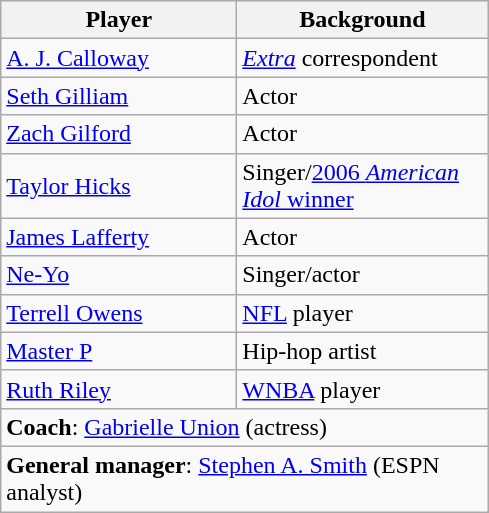<table class="wikitable">
<tr>
<th width=150>Player</th>
<th width=160>Background</th>
</tr>
<tr>
<td><a href='#'>A. J. Calloway</a></td>
<td><em><a href='#'>Extra</a></em> correspondent</td>
</tr>
<tr>
<td><a href='#'>Seth Gilliam</a></td>
<td>Actor</td>
</tr>
<tr>
<td><a href='#'>Zach Gilford</a></td>
<td>Actor</td>
</tr>
<tr>
<td><a href='#'>Taylor Hicks</a></td>
<td>Singer/<a href='#'>2006 <em>American Idol</em> winner</a></td>
</tr>
<tr>
<td><a href='#'>James Lafferty</a></td>
<td>Actor</td>
</tr>
<tr>
<td><a href='#'>Ne-Yo</a></td>
<td>Singer/actor</td>
</tr>
<tr>
<td><a href='#'>Terrell Owens</a></td>
<td><a href='#'>NFL</a> player</td>
</tr>
<tr>
<td><a href='#'>Master P</a></td>
<td>Hip-hop artist</td>
</tr>
<tr>
<td><a href='#'>Ruth Riley</a></td>
<td><a href='#'>WNBA</a> player</td>
</tr>
<tr>
<td colspan="3"><strong>Coach</strong>: <a href='#'>Gabrielle Union</a> (actress)</td>
</tr>
<tr>
<td colspan="3"><strong>General manager</strong>: <a href='#'>Stephen A. Smith</a> (ESPN analyst)</td>
</tr>
</table>
